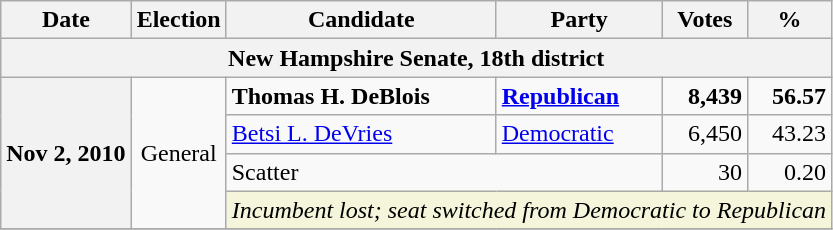<table class="wikitable">
<tr>
<th>Date</th>
<th>Election</th>
<th>Candidate</th>
<th>Party</th>
<th>Votes</th>
<th>%</th>
</tr>
<tr>
<th colspan="6">New Hampshire Senate, 18th district</th>
</tr>
<tr>
<th rowspan="4">Nov 2, 2010</th>
<td rowspan="4" align="center">General</td>
<td><strong>Thomas H. DeBlois</strong></td>
<td><strong><a href='#'>Republican</a></strong></td>
<td align="right"><strong>8,439</strong></td>
<td align="right"><strong>56.57</strong></td>
</tr>
<tr>
<td><a href='#'>Betsi L. DeVries</a></td>
<td><a href='#'>Democratic</a></td>
<td align="right">6,450</td>
<td align="right">43.23</td>
</tr>
<tr>
<td colspan="2">Scatter</td>
<td align="right">30</td>
<td align="right">0.20</td>
</tr>
<tr>
<td colspan="4" style="background:Beige"><em>Incumbent lost; seat switched from Democratic to Republican</em></td>
</tr>
<tr>
</tr>
</table>
